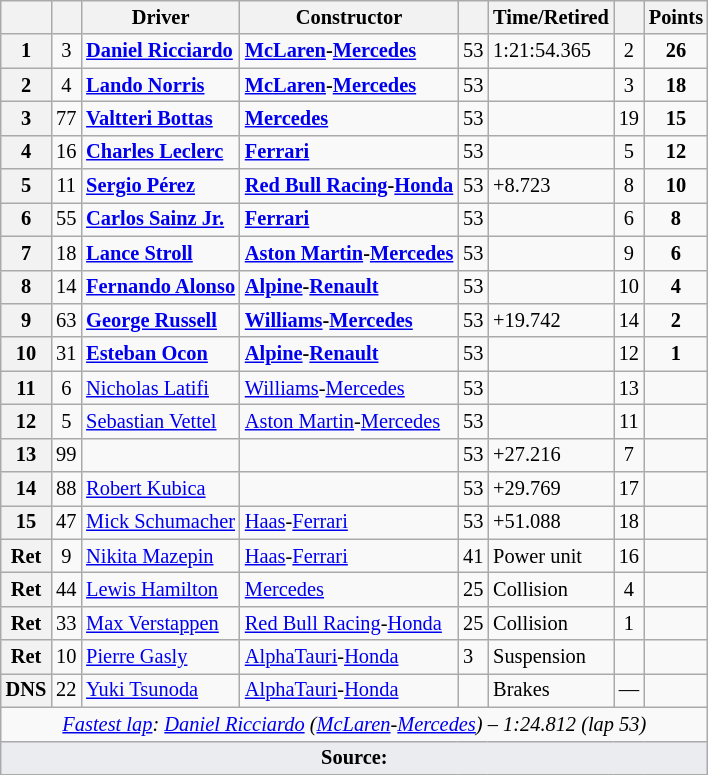<table class="wikitable sortable" style="font-size: 85%;">
<tr>
<th scope="col"></th>
<th scope="col"></th>
<th scope="col">Driver</th>
<th scope="col">Constructor</th>
<th class="unsortable" scope="col"></th>
<th class="unsortable" scope="col">Time/Retired</th>
<th scope="col"></th>
<th scope="col">Points</th>
</tr>
<tr>
<th>1</th>
<td style="text-align:center">3</td>
<td><strong> <a href='#'>Daniel Ricciardo </a></strong></td>
<td><strong><a href='#'>McLaren</a>-<a href='#'>Mercedes</a></strong></td>
<td>53</td>
<td>1:21:54.365</td>
<td style="text-align:center">2</td>
<td style="text-align:center"><strong>26</strong></td>
</tr>
<tr>
<th>2</th>
<td style="text-align:center">4</td>
<td><strong> <a href='#'>Lando Norris</a></strong></td>
<td><strong><a href='#'>McLaren</a>-<a href='#'>Mercedes</a></strong></td>
<td>53</td>
<td></td>
<td style="text-align:center">3</td>
<td style="text-align:center"><strong>18</strong></td>
</tr>
<tr>
<th>3</th>
<td style="text-align:center">77</td>
<td><strong> <a href='#'>Valtteri Bottas</a></strong></td>
<td><a href='#'><strong>Mercedes</strong></a></td>
<td>53</td>
<td></td>
<td style="text-align:center">19</td>
<td style="text-align:center"><strong>15</strong></td>
</tr>
<tr>
<th>4</th>
<td style="text-align:center">16</td>
<td><strong> <a href='#'>Charles Leclerc</a></strong></td>
<td><a href='#'><strong>Ferrari</strong></a></td>
<td>53</td>
<td></td>
<td style="text-align:center">5</td>
<td style="text-align:center"><strong>12</strong></td>
</tr>
<tr>
<th>5</th>
<td style="text-align:center">11</td>
<td><strong> <a href='#'>Sergio Pérez</a></strong></td>
<td><strong><a href='#'>Red Bull Racing</a>-<a href='#'>Honda</a></strong></td>
<td>53</td>
<td>+8.723</td>
<td style="text-align:center">8</td>
<td style="text-align:center"><strong>10</strong></td>
</tr>
<tr>
<th>6</th>
<td style="text-align:center">55</td>
<td><strong> <a href='#'>Carlos Sainz Jr.</a></strong></td>
<td><a href='#'><strong>Ferrari</strong></a></td>
<td>53</td>
<td></td>
<td style="text-align:center">6</td>
<td style="text-align:center"><strong>8</strong></td>
</tr>
<tr>
<th>7</th>
<td style="text-align:center">18</td>
<td><strong> <a href='#'>Lance Stroll</a></strong></td>
<td><strong><a href='#'>Aston Martin</a>-<a href='#'>Mercedes</a></strong></td>
<td>53</td>
<td></td>
<td style="text-align:center">9</td>
<td style="text-align:center"><strong>6</strong></td>
</tr>
<tr>
<th>8</th>
<td style="text-align:center">14</td>
<td><strong> <a href='#'>Fernando Alonso</a></strong></td>
<td><strong><a href='#'>Alpine</a>-<a href='#'>Renault</a></strong></td>
<td>53</td>
<td></td>
<td style="text-align:center">10</td>
<td style="text-align:center"><strong>4</strong></td>
</tr>
<tr>
<th>9</th>
<td style="text-align:center">63</td>
<td><strong> <a href='#'>George Russell</a></strong></td>
<td><strong><a href='#'>Williams</a>-<a href='#'>Mercedes</a></strong></td>
<td>53</td>
<td>+19.742</td>
<td style="text-align:center">14</td>
<td style="text-align:center"><strong>2</strong></td>
</tr>
<tr>
<th>10</th>
<td style="text-align:center">31</td>
<td><strong> <a href='#'>Esteban Ocon</a></strong></td>
<td><strong><a href='#'>Alpine</a>-<a href='#'>Renault</a></strong></td>
<td>53</td>
<td></td>
<td style="text-align:center">12</td>
<td style="text-align:center"><strong>1</strong></td>
</tr>
<tr>
<th>11</th>
<td style="text-align:center">6</td>
<td> <a href='#'>Nicholas Latifi</a></td>
<td><a href='#'>Williams</a>-<a href='#'>Mercedes</a></td>
<td>53</td>
<td></td>
<td style="text-align:center">13</td>
<td></td>
</tr>
<tr>
<th>12</th>
<td style="text-align:center">5</td>
<td> <a href='#'>Sebastian Vettel</a></td>
<td><a href='#'>Aston Martin</a>-<a href='#'>Mercedes</a></td>
<td>53</td>
<td></td>
<td style="text-align:center">11</td>
<td></td>
</tr>
<tr>
<th>13</th>
<td style="text-align:center">99</td>
<td></td>
<td></td>
<td>53</td>
<td>+27.216</td>
<td style="text-align:center">7</td>
<td></td>
</tr>
<tr>
<th>14</th>
<td style="text-align:center">88</td>
<td> <a href='#'>Robert Kubica</a></td>
<td></td>
<td>53</td>
<td>+29.769</td>
<td style="text-align:center">17</td>
<td></td>
</tr>
<tr>
<th>15</th>
<td style="text-align:center">47</td>
<td> <a href='#'>Mick Schumacher</a></td>
<td><a href='#'>Haas</a>-<a href='#'>Ferrari</a></td>
<td>53</td>
<td>+51.088</td>
<td style="text-align:center">18</td>
<td></td>
</tr>
<tr>
<th>Ret</th>
<td style="text-align:center">9</td>
<td><a href='#'>Nikita Mazepin</a></td>
<td><a href='#'>Haas</a>-<a href='#'>Ferrari</a></td>
<td>41</td>
<td>Power unit</td>
<td style="text-align:center">16</td>
<td></td>
</tr>
<tr>
<th>Ret</th>
<td style="text-align:center">44</td>
<td> <a href='#'>Lewis Hamilton</a></td>
<td><a href='#'>Mercedes</a></td>
<td>25</td>
<td>Collision</td>
<td style="text-align:center">4</td>
<td></td>
</tr>
<tr>
<th>Ret</th>
<td style="text-align:center">33</td>
<td> <a href='#'>Max Verstappen</a></td>
<td><a href='#'>Red Bull Racing</a>-<a href='#'>Honda</a></td>
<td>25</td>
<td>Collision</td>
<td style="text-align:center">1</td>
<td></td>
</tr>
<tr>
<th>Ret</th>
<td style="text-align:center">10</td>
<td> <a href='#'>Pierre Gasly</a></td>
<td><a href='#'>AlphaTauri</a>-<a href='#'>Honda</a></td>
<td>3</td>
<td>Suspension</td>
<td style="text-align:center" data-sort-value="21"></td>
<td></td>
</tr>
<tr>
<th data-sort-value="20">DNS</th>
<td style="text-align:center">22</td>
<td data-sort-value="tsu"> <a href='#'>Yuki Tsunoda</a></td>
<td><a href='#'>AlphaTauri</a>-<a href='#'>Honda</a></td>
<td></td>
<td>Brakes</td>
<td style="text-align:center" data-sort-value="22">—</td>
<td></td>
</tr>
<tr class="sortbottom">
<td colspan="8" style="text-align:center"><em><a href='#'>Fastest lap</a>:  <a href='#'>Daniel Ricciardo</a> (<a href='#'>McLaren</a>-<a href='#'>Mercedes</a>) – 1:24.812 (lap 53)</em></td>
</tr>
<tr class="sortbottom">
<td colspan="8" style="background-color:#EAECF0;text-align:center"><strong>Source:</strong></td>
</tr>
</table>
